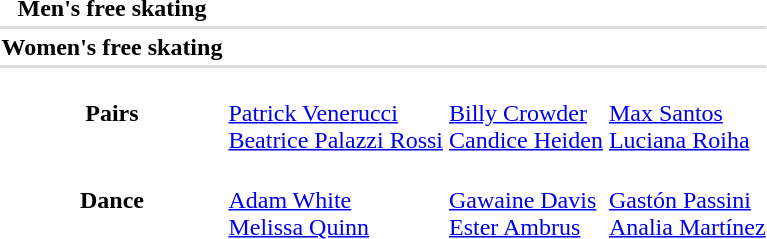<table>
<tr>
<th scope="row">Men's free skating</th>
<td></td>
<td></td>
<td></td>
</tr>
<tr bgcolor=#DDDDDD>
<td colspan=4></td>
</tr>
<tr>
<th scope="row">Women's free skating</th>
<td></td>
<td></td>
<td></td>
</tr>
<tr bgcolor=#DDDDDD>
<td colspan=4></td>
</tr>
<tr>
<th scope="row">Pairs</th>
<td><br><a href='#'>Patrick Venerucci</a><br><a href='#'>Beatrice Palazzi Rossi</a></td>
<td><br><a href='#'>Billy Crowder</a><br><a href='#'>Candice Heiden</a></td>
<td><br><a href='#'>Max Santos</a><br><a href='#'>Luciana Roiha</a></td>
</tr>
<tr>
<th scope="row">Dance</th>
<td><br><a href='#'>Adam White</a><br><a href='#'>Melissa Quinn</a></td>
<td><br><a href='#'>Gawaine Davis</a><br><a href='#'>Ester Ambrus</a></td>
<td><br><a href='#'>Gastón Passini</a><br><a href='#'>Analia Martínez</a></td>
</tr>
</table>
